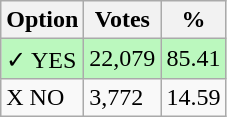<table class="wikitable">
<tr>
<th>Option</th>
<th>Votes</th>
<th>%</th>
</tr>
<tr>
<td style=background:#bbf8be>✓ YES</td>
<td style=background:#bbf8be>22,079</td>
<td style=background:#bbf8be>85.41</td>
</tr>
<tr>
<td>X NO</td>
<td>3,772</td>
<td>14.59</td>
</tr>
</table>
